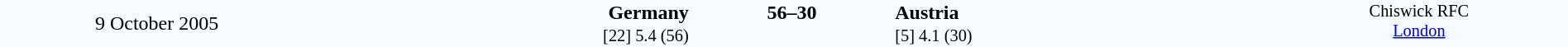<table style="width: 100%; background:#F5FAFF;" cellspacing="0">
<tr>
<td align=center rowspan=3 width=20%>9 October 2005</td>
</tr>
<tr>
<td width=24% align=right><strong>Germany</strong></td>
<td align=center width=13%><strong>56–30</strong></td>
<td width=24%><strong>Austria</strong></td>
<td style=font-size:85% rowspan=3 valign=top align=center>Chiswick RFC<br><a href='#'>London</a></td>
</tr>
<tr style=font-size:85%>
<td align=right>[22] 5.4 (56)</td>
<td></td>
<td>[5] 4.1 (30)</td>
</tr>
</table>
